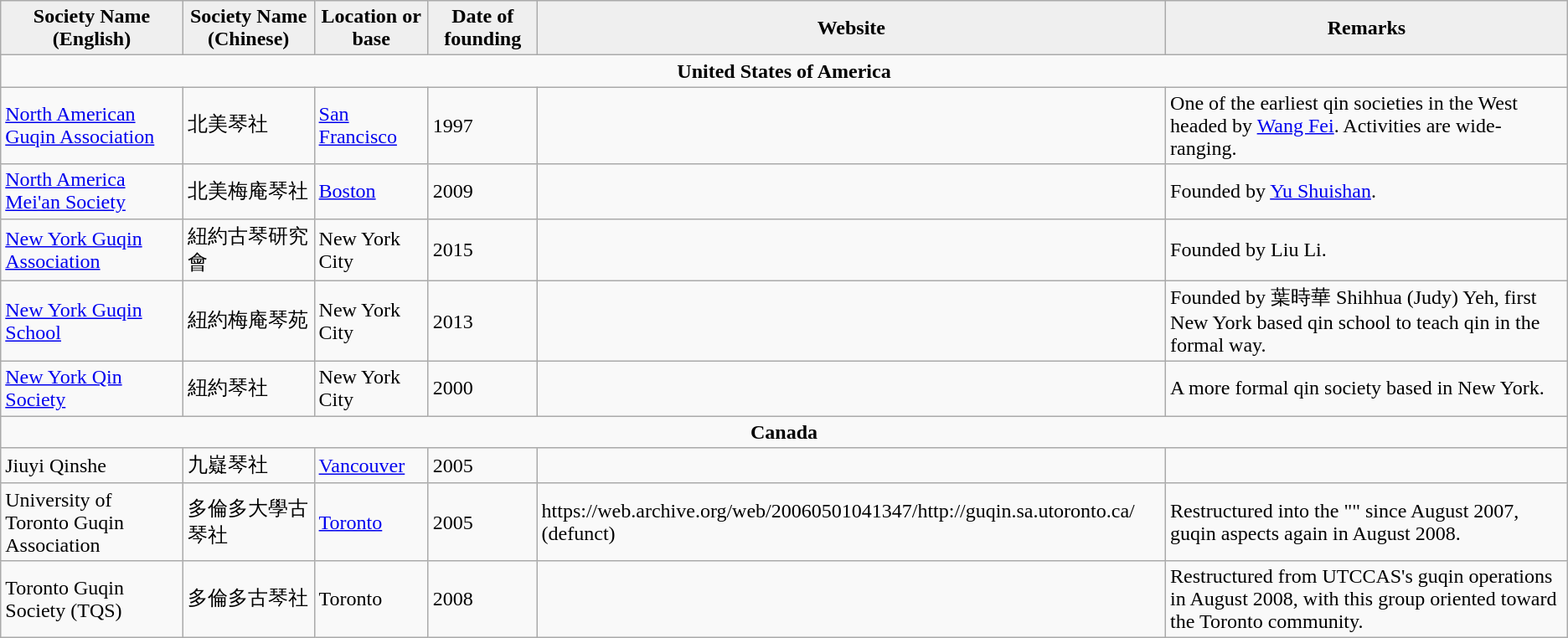<table class="wikitable">
<tr>
<th style="background:#efefef;">Society Name (English)</th>
<th style="background:#efefef;">Society Name (Chinese)</th>
<th style="background:#efefef;">Location or base</th>
<th style="background:#efefef;">Date of founding</th>
<th style="background:#efefef;">Website</th>
<th style="background:#efefef;">Remarks</th>
</tr>
<tr>
<td colspan="6" align="center"><strong>United States of America</strong></td>
</tr>
<tr>
<td><a href='#'>North American Guqin Association</a></td>
<td>北美琴社</td>
<td><a href='#'>San Francisco</a></td>
<td>1997</td>
<td></td>
<td>One of the earliest qin societies in the West headed by <a href='#'>Wang Fei</a>. Activities are wide-ranging.</td>
</tr>
<tr>
<td><a href='#'>North America Mei'an Society</a></td>
<td>北美梅庵琴社</td>
<td><a href='#'>Boston</a></td>
<td>2009</td>
<td></td>
<td>Founded by <a href='#'>Yu Shuishan</a>.</td>
</tr>
<tr>
<td><a href='#'>New York Guqin Association</a></td>
<td>紐約古琴研究會</td>
<td>New York City</td>
<td>2015</td>
<td></td>
<td>Founded by Liu Li.</td>
</tr>
<tr>
<td><a href='#'>New York Guqin School</a></td>
<td>紐約梅庵琴苑</td>
<td>New York City</td>
<td>2013</td>
<td></td>
<td>Founded by 葉時華 Shihhua (Judy) Yeh, first New York based qin school to teach qin in the formal way.</td>
</tr>
<tr>
<td><a href='#'>New York Qin Society</a></td>
<td>紐約琴社</td>
<td>New York City</td>
<td>2000</td>
<td></td>
<td>A more formal qin society based in New York.</td>
</tr>
<tr>
<td colspan="6" align="center"><strong>Canada</strong></td>
</tr>
<tr>
<td>Jiuyi Qinshe</td>
<td>九嶷琴社</td>
<td><a href='#'>Vancouver</a></td>
<td>2005</td>
<td></td>
<td></td>
</tr>
<tr>
<td>University of Toronto Guqin Association</td>
<td>多倫多大學古琴社</td>
<td><a href='#'>Toronto</a></td>
<td>2005</td>
<td>https://web.archive.org/web/20060501041347/http://guqin.sa.utoronto.ca/ (defunct)</td>
<td>Restructured into the "" since August 2007, guqin aspects again  in August 2008.</td>
</tr>
<tr>
<td>Toronto Guqin Society (TQS)</td>
<td>多倫多古琴社</td>
<td>Toronto</td>
<td>2008</td>
<td></td>
<td>Restructured from UTCCAS's guqin operations in August 2008, with this group oriented toward the Toronto community.</td>
</tr>
</table>
